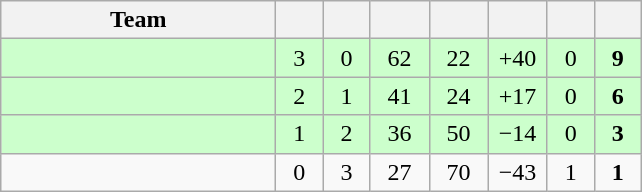<table class="wikitable" style="text-align:center;">
<tr>
<th style="width:11.0em;">Team</th>
<th style="width:1.5em;"></th>
<th style="width:1.5em;"></th>
<th style="width:2.0em;"></th>
<th style="width:2.0em;"></th>
<th style="width:2.0em;"></th>
<th style="width:1.5em;"></th>
<th style="width:1.5em;"></th>
</tr>
<tr bgcolor=#cfc>
<td align="left"></td>
<td>3</td>
<td>0</td>
<td>62</td>
<td>22</td>
<td>+40</td>
<td>0</td>
<td><strong>9</strong></td>
</tr>
<tr bgcolor=#cfc>
<td align="left"></td>
<td>2</td>
<td>1</td>
<td>41</td>
<td>24</td>
<td>+17</td>
<td>0</td>
<td><strong>6</strong></td>
</tr>
<tr bgcolor=#cfc>
<td align="left"></td>
<td>1</td>
<td>2</td>
<td>36</td>
<td>50</td>
<td>−14</td>
<td>0</td>
<td><strong>3</strong></td>
</tr>
<tr>
<td align="left"></td>
<td>0</td>
<td>3</td>
<td>27</td>
<td>70</td>
<td>−43</td>
<td>1</td>
<td><strong>1</strong></td>
</tr>
</table>
